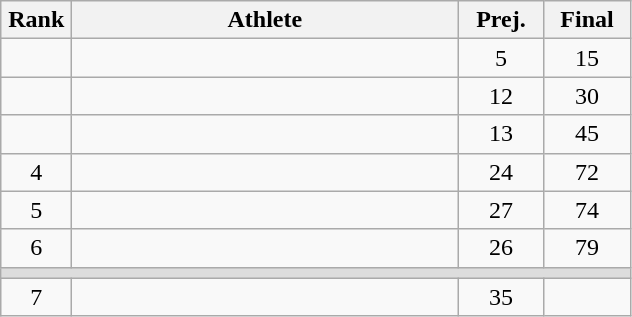<table class=wikitable style="text-align:center">
<tr>
<th width=40>Rank</th>
<th width=250>Athlete</th>
<th width=50>Prej.</th>
<th width=50>Final</th>
</tr>
<tr>
<td></td>
<td align=left></td>
<td>5</td>
<td>15</td>
</tr>
<tr>
<td></td>
<td align=left></td>
<td>12</td>
<td>30</td>
</tr>
<tr>
<td></td>
<td align=left></td>
<td>13</td>
<td>45</td>
</tr>
<tr>
<td>4</td>
<td align=left></td>
<td>24</td>
<td>72</td>
</tr>
<tr>
<td>5</td>
<td align=left></td>
<td>27</td>
<td>74</td>
</tr>
<tr>
<td>6</td>
<td align=left></td>
<td>26</td>
<td>79</td>
</tr>
<tr bgcolor=#DDDDDD>
<td colspan=4></td>
</tr>
<tr>
<td>7</td>
<td align=left></td>
<td>35</td>
<td></td>
</tr>
</table>
